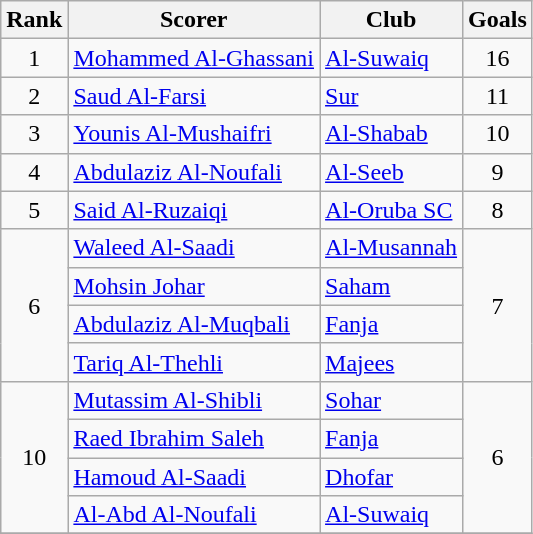<table class="wikitable sortable" style="text-align:center">
<tr>
<th>Rank</th>
<th>Scorer</th>
<th>Club</th>
<th>Goals</th>
</tr>
<tr>
<td rowspan="1">1</td>
<td align="left"> <a href='#'>Mohammed Al-Ghassani</a></td>
<td align="left"><a href='#'>Al-Suwaiq</a></td>
<td rowspan="1">16</td>
</tr>
<tr>
<td rowspan="1">2</td>
<td align="left"> <a href='#'>Saud Al-Farsi</a></td>
<td align="left"><a href='#'>Sur</a></td>
<td rowspan="1">11</td>
</tr>
<tr>
<td rowspan="1">3</td>
<td align="left"> <a href='#'>Younis Al-Mushaifri</a></td>
<td align="left"><a href='#'>Al-Shabab</a></td>
<td rowspan="1">10</td>
</tr>
<tr>
<td rowspan="1">4</td>
<td align="left"> <a href='#'>Abdulaziz Al-Noufali</a></td>
<td align="left"><a href='#'>Al-Seeb</a></td>
<td rowspan="1">9</td>
</tr>
<tr>
<td rowspan="1">5</td>
<td align="left"> <a href='#'>Said Al-Ruzaiqi</a></td>
<td align="left"><a href='#'>Al-Oruba SC</a></td>
<td rowspan="1">8</td>
</tr>
<tr>
<td rowspan="4">6</td>
<td align="left"> <a href='#'>Waleed Al-Saadi</a></td>
<td align="left"><a href='#'>Al-Musannah</a></td>
<td rowspan="4">7</td>
</tr>
<tr>
<td align="left"> <a href='#'>Mohsin Johar</a></td>
<td align="left"><a href='#'>Saham</a></td>
</tr>
<tr>
<td align="left"> <a href='#'>Abdulaziz Al-Muqbali</a></td>
<td align="left"><a href='#'>Fanja</a></td>
</tr>
<tr>
<td align="left"> <a href='#'>Tariq Al-Thehli</a></td>
<td align="left"><a href='#'>Majees</a></td>
</tr>
<tr>
<td rowspan="4">10</td>
<td align="left"> <a href='#'>Mutassim Al-Shibli</a></td>
<td align="left"><a href='#'>Sohar</a></td>
<td rowspan="4">6</td>
</tr>
<tr>
<td align="left"> <a href='#'>Raed Ibrahim Saleh</a></td>
<td align="left"><a href='#'>Fanja</a></td>
</tr>
<tr>
<td align="left"> <a href='#'>Hamoud Al-Saadi</a></td>
<td align="left"><a href='#'>Dhofar</a></td>
</tr>
<tr>
<td align="left"> <a href='#'>Al-Abd Al-Noufali</a></td>
<td align="left"><a href='#'>Al-Suwaiq</a></td>
</tr>
<tr>
</tr>
</table>
